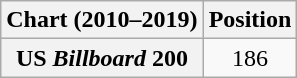<table class="wikitable plainrowheaders" style="text-align:center">
<tr>
<th scope="col">Chart (2010–2019)</th>
<th scope="col">Position</th>
</tr>
<tr>
<th scope="row">US <em>Billboard</em> 200</th>
<td>186</td>
</tr>
</table>
